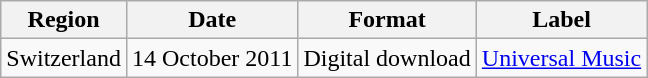<table class=wikitable>
<tr>
<th>Region</th>
<th>Date</th>
<th>Format</th>
<th>Label</th>
</tr>
<tr>
<td>Switzerland</td>
<td>14 October 2011</td>
<td>Digital download</td>
<td><a href='#'>Universal Music</a></td>
</tr>
</table>
